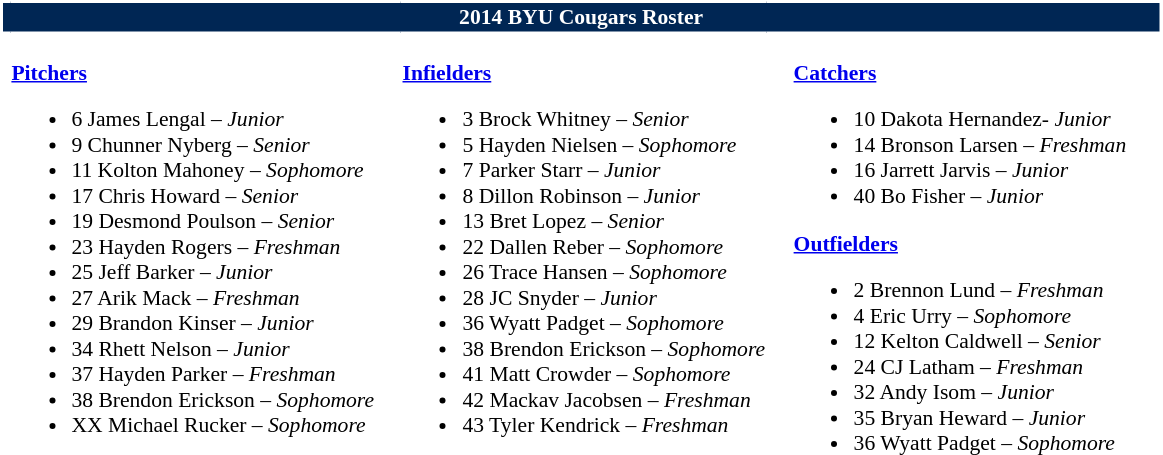<table class="toccolours" style="border-collapse:collapse; font-size:90%;">
<tr>
<td colspan="7" style="background:#002654;color:#FFFFFF; border: 2px solid #FFFFFF; text-align:center;"><strong>2014 BYU Cougars Roster</strong></td>
</tr>
<tr>
</tr>
<tr>
<td width="03"> </td>
<td valign="top"><br><strong><a href='#'>Pitchers</a></strong><ul><li>6 James Lengal – <em>Junior</em></li><li>9 Chunner Nyberg – <em>Senior</em></li><li>11 Kolton Mahoney – <em>Sophomore</em></li><li>17 Chris Howard – <em>Senior</em></li><li>19 Desmond Poulson – <em>Senior</em></li><li>23 Hayden Rogers – <em>Freshman</em></li><li>25 Jeff Barker  – <em>Junior</em></li><li>27 Arik Mack – <em>Freshman</em></li><li>29 Brandon Kinser – <em>Junior</em></li><li>34 Rhett Nelson – <em>Junior</em></li><li>37 Hayden Parker – <em>Freshman</em></li><li>38 Brendon Erickson – <em>Sophomore</em></li><li>XX Michael Rucker – <em>Sophomore</em></li></ul></td>
<td width="15"> </td>
<td valign="top"><br><strong><a href='#'>Infielders</a></strong><ul><li>3 Brock Whitney – <em>Senior</em></li><li>5 Hayden Nielsen – <em>Sophomore</em></li><li>7 Parker Starr – <em>Junior</em></li><li>8 Dillon Robinson – <em>Junior</em></li><li>13 Bret Lopez – <em>Senior</em></li><li>22 Dallen Reber – <em>Sophomore</em></li><li>26 Trace Hansen – <em>Sophomore</em></li><li>28 JC Snyder – <em>Junior</em></li><li>36 Wyatt Padget – <em>Sophomore</em></li><li>38 Brendon Erickson – <em>Sophomore</em></li><li>41 Matt Crowder – <em>Sophomore</em></li><li>42 Mackav Jacobsen – <em>Freshman</em></li><li>43 Tyler Kendrick – <em>Freshman</em></li></ul></td>
<td width="15"> </td>
<td valign="top"><br><strong><a href='#'>Catchers</a></strong><ul><li>10 Dakota Hernandez- <em>Junior</em></li><li>14 Bronson Larsen – <em>Freshman</em></li><li>16 Jarrett Jarvis – <em>Junior</em></li><li>40 Bo Fisher – <em>Junior</em></li></ul><strong><a href='#'>Outfielders</a></strong><ul><li>2 Brennon Lund – <em>Freshman</em></li><li>4 Eric Urry – <em>Sophomore</em></li><li>12 Kelton Caldwell – <em>Senior</em></li><li>24 CJ Latham – <em>Freshman</em></li><li>32 Andy Isom – <em>Junior</em></li><li>35 Bryan Heward – <em>Junior</em></li><li>36 Wyatt Padget – <em>Sophomore</em></li></ul></td>
<td width="20"> </td>
</tr>
</table>
